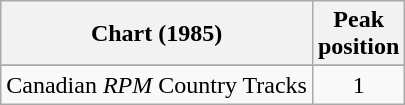<table class="wikitable sortable">
<tr>
<th align="left">Chart (1985)</th>
<th align="center">Peak<br>position</th>
</tr>
<tr>
</tr>
<tr>
</tr>
<tr>
<td align="left">Canadian <em>RPM</em> Country Tracks</td>
<td align="center">1</td>
</tr>
</table>
